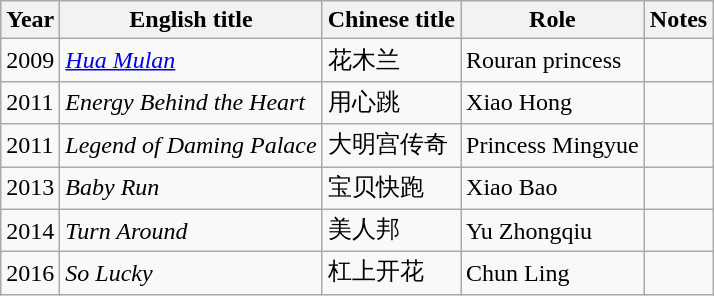<table class="wikitable sortable">
<tr>
<th>Year</th>
<th>English title</th>
<th>Chinese title</th>
<th>Role</th>
<th class="unsortable">Notes</th>
</tr>
<tr>
<td>2009</td>
<td><em><a href='#'>Hua Mulan</a></em></td>
<td>花木兰</td>
<td>Rouran princess</td>
<td></td>
</tr>
<tr>
<td>2011</td>
<td><em>Energy Behind the Heart</em></td>
<td>用心跳</td>
<td>Xiao Hong</td>
<td></td>
</tr>
<tr>
<td>2011</td>
<td><em>Legend of Daming Palace</em></td>
<td>大明宫传奇</td>
<td>Princess Mingyue</td>
<td></td>
</tr>
<tr>
<td>2013</td>
<td><em>Baby Run</em></td>
<td>宝贝快跑</td>
<td>Xiao Bao</td>
<td></td>
</tr>
<tr>
<td>2014</td>
<td><em>Turn Around</em></td>
<td>美人邦</td>
<td>Yu Zhongqiu</td>
<td></td>
</tr>
<tr>
<td>2016</td>
<td><em>So Lucky</em></td>
<td>杠上开花</td>
<td>Chun Ling</td>
<td></td>
</tr>
</table>
